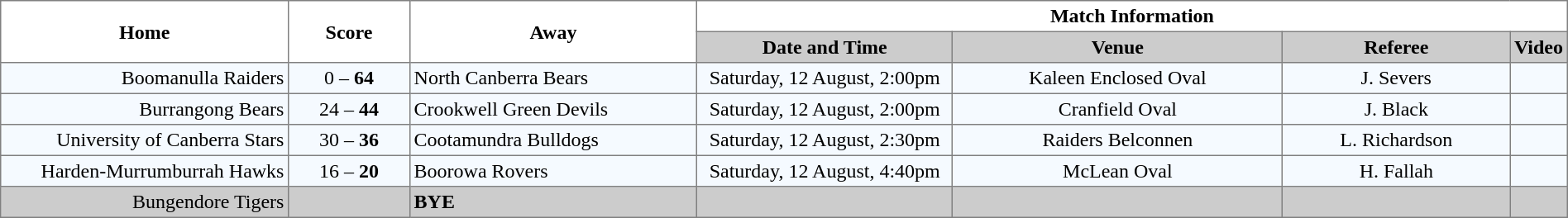<table border="1" cellpadding="3" cellspacing="0" width="100%" style="border-collapse:collapse;  text-align:center;">
<tr>
<th rowspan="2" width="19%">Home</th>
<th rowspan="2" width="8%">Score</th>
<th rowspan="2" width="19%">Away</th>
<th colspan="4">Match Information</th>
</tr>
<tr style="background:#CCCCCC">
<th width="17%">Date and Time</th>
<th width="22%">Venue</th>
<th width="50%">Referee</th>
<th>Video</th>
</tr>
<tr style="text-align:center; background:#f5faff;">
<td align="right">Boomanulla Raiders </td>
<td>0 – <strong>64</strong></td>
<td align="left"> North Canberra Bears</td>
<td>Saturday, 12 August, 2:00pm</td>
<td>Kaleen Enclosed Oval</td>
<td>J. Severs</td>
<td></td>
</tr>
<tr style="text-align:center; background:#f5faff;">
<td align="right">Burrangong Bears </td>
<td>24 – <strong>44</strong></td>
<td align="left"> Crookwell Green Devils</td>
<td>Saturday, 12 August, 2:00pm</td>
<td>Cranfield Oval</td>
<td>J. Black</td>
<td></td>
</tr>
<tr style="text-align:center; background:#f5faff;">
<td align="right">University of Canberra Stars </td>
<td>30 – <strong>36</strong></td>
<td align="left"> Cootamundra Bulldogs</td>
<td>Saturday, 12 August, 2:30pm</td>
<td>Raiders Belconnen</td>
<td>L. Richardson</td>
<td></td>
</tr>
<tr style="text-align:center; background:#f5faff;">
<td align="right">Harden-Murrumburrah Hawks </td>
<td>16 – <strong>20</strong></td>
<td align="left"> Boorowa Rovers</td>
<td>Saturday, 12 August, 4:40pm</td>
<td>McLean Oval</td>
<td>H. Fallah</td>
<td></td>
</tr>
<tr style="text-align:center; background:#CCCCCC;">
<td align="right">Bungendore Tigers </td>
<td></td>
<td align="left"><strong>BYE</strong></td>
<td></td>
<td></td>
<td></td>
<td></td>
</tr>
</table>
